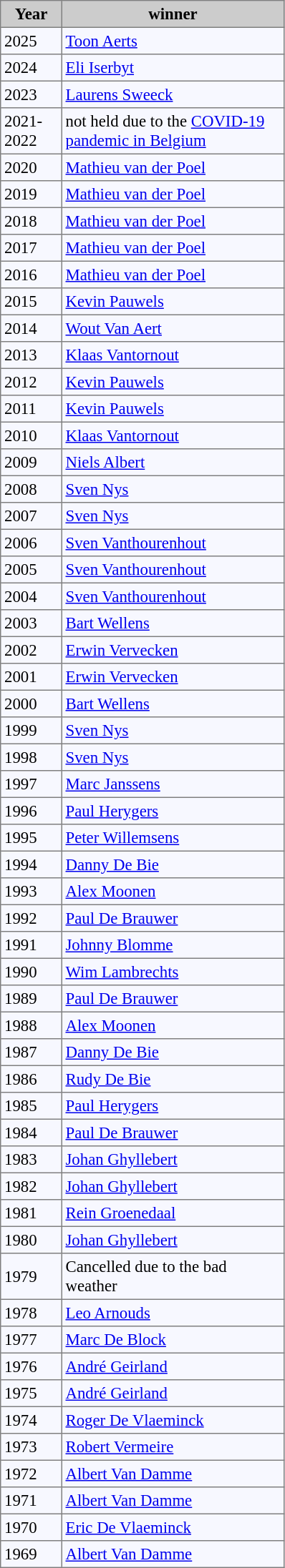<table bgcolor="#f7f8ff" cellpadding="3" cellspacing="0" border="1" style="font-size: 95%; border: gray solid 1px; border-collapse: collapse;">
<tr bgcolor="#CCCCCC">
<td align="center" width="50"><strong>Year</strong></td>
<td align="center" width="200"><strong>winner</strong></td>
</tr>
<tr align="left">
<td>2025</td>
<td> <a href='#'>Toon Aerts</a></td>
</tr>
<tr align="left">
<td>2024</td>
<td> <a href='#'>Eli Iserbyt</a></td>
</tr>
<tr align="left">
<td>2023</td>
<td> <a href='#'>Laurens Sweeck</a></td>
</tr>
<tr align="left">
<td>2021-2022</td>
<td>not held due to the <a href='#'>COVID-19 pandemic in Belgium</a></td>
</tr>
<tr align="left">
<td>2020</td>
<td> <a href='#'>Mathieu van der Poel</a></td>
</tr>
<tr align="left">
<td>2019</td>
<td> <a href='#'>Mathieu van der Poel</a></td>
</tr>
<tr align="left">
<td>2018</td>
<td> <a href='#'>Mathieu van der Poel</a></td>
</tr>
<tr align="left">
<td>2017</td>
<td> <a href='#'>Mathieu van der Poel</a></td>
</tr>
<tr align="left">
<td>2016</td>
<td> <a href='#'>Mathieu van der Poel</a></td>
</tr>
<tr align="left">
<td>2015</td>
<td> <a href='#'>Kevin Pauwels</a></td>
</tr>
<tr align="left">
<td>2014</td>
<td> <a href='#'>Wout Van Aert</a></td>
</tr>
<tr align="left">
<td>2013</td>
<td> <a href='#'>Klaas Vantornout</a></td>
</tr>
<tr align="left">
<td>2012</td>
<td> <a href='#'>Kevin Pauwels</a></td>
</tr>
<tr align="left">
<td>2011</td>
<td> <a href='#'>Kevin Pauwels</a></td>
</tr>
<tr align="left">
<td>2010</td>
<td> <a href='#'>Klaas Vantornout</a></td>
</tr>
<tr align="left">
<td>2009</td>
<td> <a href='#'>Niels Albert</a></td>
</tr>
<tr align="left">
<td>2008</td>
<td> <a href='#'>Sven Nys</a></td>
</tr>
<tr align="left">
<td>2007</td>
<td> <a href='#'>Sven Nys</a></td>
</tr>
<tr align="left">
<td>2006</td>
<td> <a href='#'>Sven Vanthourenhout</a></td>
</tr>
<tr align="left">
<td>2005</td>
<td> <a href='#'>Sven Vanthourenhout</a></td>
</tr>
<tr align="left">
<td>2004</td>
<td> <a href='#'>Sven Vanthourenhout</a></td>
</tr>
<tr align="left">
<td>2003</td>
<td> <a href='#'>Bart Wellens</a></td>
</tr>
<tr align="left">
<td>2002</td>
<td> <a href='#'>Erwin Vervecken</a></td>
</tr>
<tr align="left">
<td>2001</td>
<td> <a href='#'>Erwin Vervecken</a></td>
</tr>
<tr align="left">
<td>2000</td>
<td> <a href='#'>Bart Wellens</a></td>
</tr>
<tr align="left">
<td>1999</td>
<td> <a href='#'>Sven Nys</a></td>
</tr>
<tr align="left">
<td>1998</td>
<td> <a href='#'>Sven Nys</a></td>
</tr>
<tr align="left">
<td>1997</td>
<td> <a href='#'>Marc Janssens</a></td>
</tr>
<tr align="left">
<td>1996</td>
<td> <a href='#'>Paul Herygers</a></td>
</tr>
<tr align="left">
<td>1995</td>
<td> <a href='#'>Peter Willemsens</a></td>
</tr>
<tr align="left">
<td>1994</td>
<td> <a href='#'>Danny De Bie</a></td>
</tr>
<tr align="left">
<td>1993</td>
<td> <a href='#'>Alex Moonen</a></td>
</tr>
<tr align="left">
<td>1992</td>
<td> <a href='#'>Paul De Brauwer</a></td>
</tr>
<tr align="left">
<td>1991</td>
<td> <a href='#'>Johnny Blomme</a></td>
</tr>
<tr align="left">
<td>1990</td>
<td> <a href='#'>Wim Lambrechts</a></td>
</tr>
<tr align="left">
<td>1989</td>
<td> <a href='#'>Paul De Brauwer</a></td>
</tr>
<tr align="left">
<td>1988</td>
<td> <a href='#'>Alex Moonen</a></td>
</tr>
<tr align="left">
<td>1987</td>
<td> <a href='#'>Danny De Bie</a></td>
</tr>
<tr align="left">
<td>1986</td>
<td> <a href='#'>Rudy De Bie</a></td>
</tr>
<tr align="left">
<td>1985</td>
<td> <a href='#'>Paul Herygers</a></td>
</tr>
<tr align="left">
<td>1984</td>
<td> <a href='#'>Paul De Brauwer</a></td>
</tr>
<tr align="left">
<td>1983</td>
<td> <a href='#'>Johan Ghyllebert</a></td>
</tr>
<tr align="left">
<td>1982</td>
<td> <a href='#'>Johan Ghyllebert</a></td>
</tr>
<tr align="left">
<td>1981</td>
<td> <a href='#'>Rein Groenedaal</a></td>
</tr>
<tr align="left">
<td>1980</td>
<td> <a href='#'>Johan Ghyllebert</a></td>
</tr>
<tr align="left">
<td>1979</td>
<td>Cancelled due to the bad weather</td>
</tr>
<tr align="left">
<td>1978</td>
<td> <a href='#'>Leo Arnouds</a></td>
</tr>
<tr align="left">
<td>1977</td>
<td> <a href='#'>Marc De Block</a></td>
</tr>
<tr align="left">
<td>1976</td>
<td> <a href='#'>André Geirland</a></td>
</tr>
<tr align="left">
<td>1975</td>
<td> <a href='#'>André Geirland</a></td>
</tr>
<tr align="left">
<td>1974</td>
<td> <a href='#'>Roger De Vlaeminck</a></td>
</tr>
<tr align="left">
<td>1973</td>
<td> <a href='#'>Robert Vermeire</a></td>
</tr>
<tr align="left">
<td>1972</td>
<td> <a href='#'>Albert Van Damme</a></td>
</tr>
<tr align="left">
<td>1971</td>
<td> <a href='#'>Albert Van Damme</a></td>
</tr>
<tr align="left">
<td>1970</td>
<td> <a href='#'>Eric De Vlaeminck</a></td>
</tr>
<tr align="left">
<td>1969</td>
<td> <a href='#'>Albert Van Damme</a></td>
</tr>
</table>
